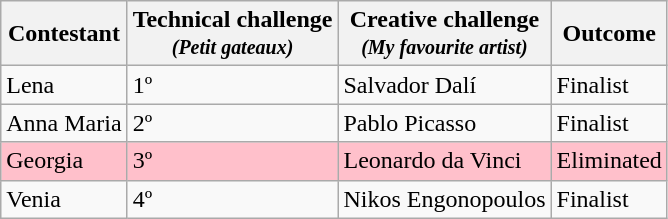<table class="wikitable" text-"align:center">
<tr>
<th>Contestant</th>
<th>Technical challenge<br><small><em>(Petit gateaux)</em></small></th>
<th>Creative challenge<br><small><em>(My favourite artist)</em></small></th>
<th><strong>Outcome</strong></th>
</tr>
<tr>
<td>Lena</td>
<td>1º</td>
<td>Salvador Dalí</td>
<td>Finalist</td>
</tr>
<tr>
<td>Anna Maria</td>
<td>2º</td>
<td>Pablo Picasso</td>
<td>Finalist</td>
</tr>
<tr style="background:pink">
<td>Georgia</td>
<td>3º</td>
<td>Leonardo da Vinci</td>
<td>Eliminated</td>
</tr>
<tr>
<td>Venia</td>
<td>4º</td>
<td>Nikos Engonopoulos</td>
<td>Finalist</td>
</tr>
</table>
